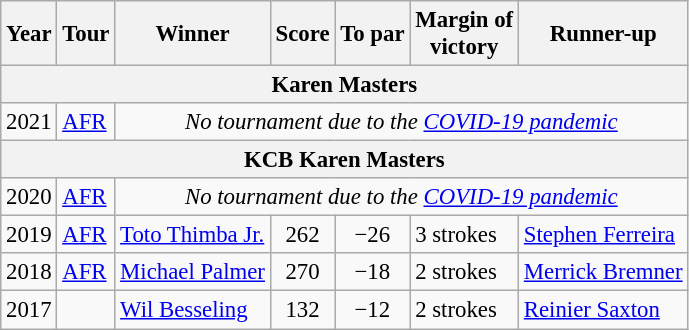<table class=wikitable style="font-size:95%">
<tr>
<th>Year</th>
<th>Tour</th>
<th>Winner</th>
<th>Score</th>
<th>To par</th>
<th>Margin of<br>victory</th>
<th>Runner-up</th>
</tr>
<tr>
<th colspan=7>Karen Masters</th>
</tr>
<tr>
<td>2021</td>
<td><a href='#'>AFR</a></td>
<td colspan=5 align=center><em>No tournament due to the <a href='#'>COVID-19 pandemic</a></em></td>
</tr>
<tr>
<th colspan=7>KCB Karen Masters</th>
</tr>
<tr>
<td>2020</td>
<td><a href='#'>AFR</a></td>
<td colspan=5 align=center><em>No tournament due to the <a href='#'>COVID-19 pandemic</a></em></td>
</tr>
<tr>
<td>2019</td>
<td><a href='#'>AFR</a></td>
<td> <a href='#'>Toto Thimba Jr.</a></td>
<td align=center>262</td>
<td align=center>−26</td>
<td>3 strokes</td>
<td> <a href='#'>Stephen Ferreira</a></td>
</tr>
<tr>
<td>2018</td>
<td><a href='#'>AFR</a></td>
<td> <a href='#'>Michael Palmer</a></td>
<td align=center>270</td>
<td align=center>−18</td>
<td>2 strokes</td>
<td> <a href='#'>Merrick Bremner</a></td>
</tr>
<tr>
<td>2017</td>
<td></td>
<td> <a href='#'>Wil Besseling</a></td>
<td align=center>132</td>
<td align=center>−12</td>
<td>2 strokes</td>
<td> <a href='#'>Reinier Saxton</a></td>
</tr>
</table>
